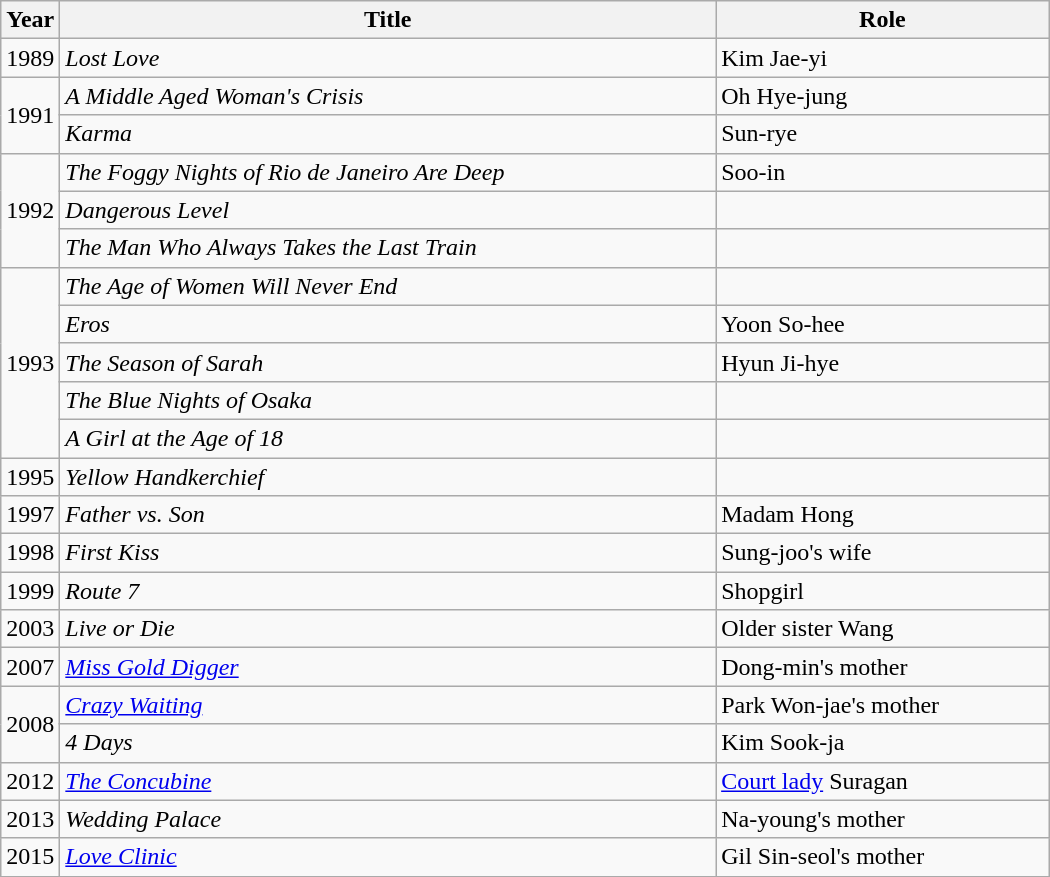<table class="wikitable" style="width:700px">
<tr>
<th width=10>Year</th>
<th>Title</th>
<th>Role</th>
</tr>
<tr>
<td>1989</td>
<td><em>Lost Love</em> </td>
<td>Kim Jae-yi</td>
</tr>
<tr>
<td rowspan=2>1991</td>
<td><em>A Middle Aged Woman's Crisis</em></td>
<td>Oh Hye-jung</td>
</tr>
<tr>
<td><em>Karma</em></td>
<td>Sun-rye</td>
</tr>
<tr>
<td rowspan=3>1992</td>
<td><em>The Foggy Nights of Rio de Janeiro Are Deep</em></td>
<td>Soo-in</td>
</tr>
<tr>
<td><em>Dangerous Level</em></td>
<td></td>
</tr>
<tr>
<td><em>The Man Who Always Takes the Last Train</em></td>
<td></td>
</tr>
<tr>
<td rowspan=5>1993</td>
<td><em>The Age of Women Will Never End</em></td>
<td></td>
</tr>
<tr>
<td><em>Eros</em></td>
<td>Yoon So-hee</td>
</tr>
<tr>
<td><em>The Season of Sarah</em></td>
<td>Hyun Ji-hye</td>
</tr>
<tr>
<td><em>The Blue Nights of Osaka</em></td>
<td></td>
</tr>
<tr>
<td><em>A Girl at the Age of 18</em></td>
<td></td>
</tr>
<tr>
<td>1995</td>
<td><em>Yellow Handkerchief</em></td>
<td></td>
</tr>
<tr>
<td>1997</td>
<td><em>Father vs. Son</em></td>
<td>Madam Hong</td>
</tr>
<tr>
<td>1998</td>
<td><em>First Kiss</em></td>
<td>Sung-joo's wife</td>
</tr>
<tr>
<td>1999</td>
<td><em>Route 7</em></td>
<td>Shopgirl</td>
</tr>
<tr>
<td>2003</td>
<td><em>Live or Die</em></td>
<td>Older sister Wang</td>
</tr>
<tr>
<td>2007</td>
<td><em><a href='#'>Miss Gold Digger</a></em></td>
<td>Dong-min's mother</td>
</tr>
<tr>
<td rowspan=2>2008</td>
<td><em><a href='#'>Crazy Waiting</a></em></td>
<td>Park Won-jae's mother</td>
</tr>
<tr>
<td><em>4 Days</em></td>
<td>Kim Sook-ja</td>
</tr>
<tr>
<td>2012</td>
<td><em><a href='#'>The Concubine</a></em></td>
<td><a href='#'>Court lady</a> Suragan</td>
</tr>
<tr>
<td>2013</td>
<td><em>Wedding Palace</em></td>
<td>Na-young's mother</td>
</tr>
<tr>
<td>2015</td>
<td><em><a href='#'>Love Clinic</a></em></td>
<td>Gil Sin-seol's mother</td>
</tr>
</table>
